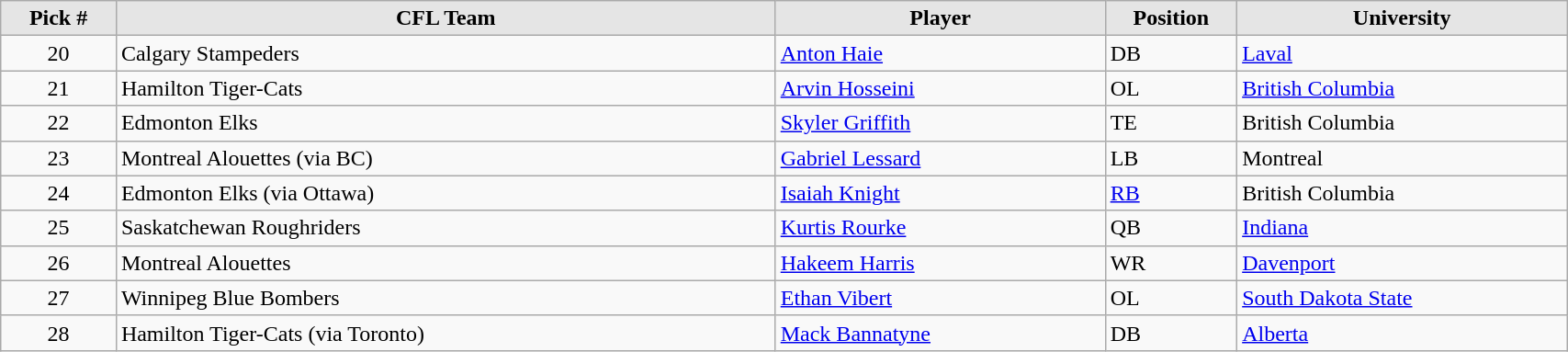<table class="wikitable" style="width: 90%">
<tr>
<th style="background:#E5E5E5;" width=7%>Pick #</th>
<th width=40% style="background:#E5E5E5;">CFL Team</th>
<th width=20% style="background:#E5E5E5;">Player</th>
<th width=8% style="background:#E5E5E5;">Position</th>
<th width=20% style="background:#E5E5E5;">University</th>
</tr>
<tr>
<td align=center>20</td>
<td>Calgary Stampeders</td>
<td><a href='#'>Anton Haie</a></td>
<td>DB</td>
<td><a href='#'>Laval</a></td>
</tr>
<tr>
<td align=center>21</td>
<td>Hamilton Tiger-Cats</td>
<td><a href='#'>Arvin Hosseini</a></td>
<td>OL</td>
<td><a href='#'>British Columbia</a></td>
</tr>
<tr>
<td align=center>22</td>
<td>Edmonton Elks</td>
<td><a href='#'>Skyler Griffith</a></td>
<td>TE</td>
<td>British Columbia</td>
</tr>
<tr>
<td align=center>23</td>
<td>Montreal Alouettes (via BC)</td>
<td><a href='#'>Gabriel Lessard</a></td>
<td>LB</td>
<td>Montreal</td>
</tr>
<tr>
<td align=center>24</td>
<td>Edmonton Elks (via Ottawa)</td>
<td><a href='#'>Isaiah Knight</a></td>
<td><a href='#'>RB</a></td>
<td>British Columbia</td>
</tr>
<tr>
<td align=center>25</td>
<td>Saskatchewan Roughriders</td>
<td><a href='#'>Kurtis Rourke</a></td>
<td>QB</td>
<td><a href='#'>Indiana</a></td>
</tr>
<tr>
<td align=center>26</td>
<td>Montreal Alouettes</td>
<td><a href='#'>Hakeem Harris</a></td>
<td>WR</td>
<td><a href='#'>Davenport</a></td>
</tr>
<tr>
<td align=center>27</td>
<td>Winnipeg Blue Bombers</td>
<td><a href='#'>Ethan Vibert</a></td>
<td>OL</td>
<td><a href='#'>South Dakota State</a></td>
</tr>
<tr>
<td align=center>28</td>
<td>Hamilton Tiger-Cats (via Toronto)</td>
<td><a href='#'>Mack Bannatyne</a></td>
<td>DB</td>
<td><a href='#'>Alberta</a></td>
</tr>
</table>
